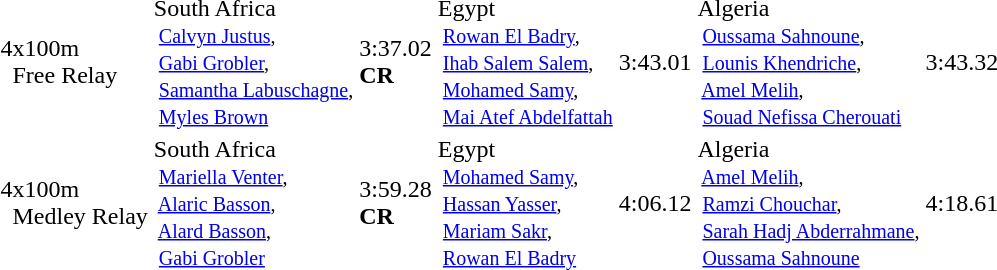<table>
<tr>
<td>4x100m <br>  Free Relay</td>
<td> South Africa <small><br>  <a href='#'>Calvyn Justus</a>, <br>  <a href='#'>Gabi Grobler</a>, <br>  <a href='#'>Samantha Labuschagne</a>, <br>  <a href='#'>Myles Brown</a> </small></td>
<td>3:37.02 <br> <strong>CR</strong></td>
<td> Egypt <small><br>  <a href='#'>Rowan El Badry</a>, <br>  <a href='#'>Ihab Salem Salem</a>, <br>  <a href='#'>Mohamed Samy</a>, <br>  <a href='#'>Mai Atef Abdelfattah</a> </small></td>
<td>3:43.01</td>
<td> Algeria<small><br>  <a href='#'>Oussama Sahnoune</a>, <br>  <a href='#'>Lounis Khendriche</a>, <br>  <a href='#'>Amel Melih</a>, <br>  <a href='#'>Souad Nefissa Cherouati</a> </small></td>
<td>3:43.32</td>
</tr>
<tr>
<td>4x100m <br>  Medley Relay</td>
<td> South Africa <small><br>  <a href='#'>Mariella Venter</a>, <br>  <a href='#'>Alaric Basson</a>, <br>  <a href='#'>Alard Basson</a>, <br>  <a href='#'>Gabi Grobler</a> </small></td>
<td>3:59.28 <br> <strong>CR</strong></td>
<td> Egypt <small><br>  <a href='#'>Mohamed Samy</a>, <br>  <a href='#'>Hassan Yasser</a>, <br>  <a href='#'>Mariam Sakr</a>, <br>  <a href='#'>Rowan El Badry</a> </small></td>
<td>4:06.12</td>
<td> Algeria<small><br>  <a href='#'>Amel Melih</a>, <br>  <a href='#'>Ramzi Chouchar</a>, <br>  <a href='#'>Sarah Hadj Abderrahmane</a>, <br>  <a href='#'>Oussama Sahnoune</a> </small></td>
<td>4:18.61</td>
</tr>
<tr>
</tr>
</table>
